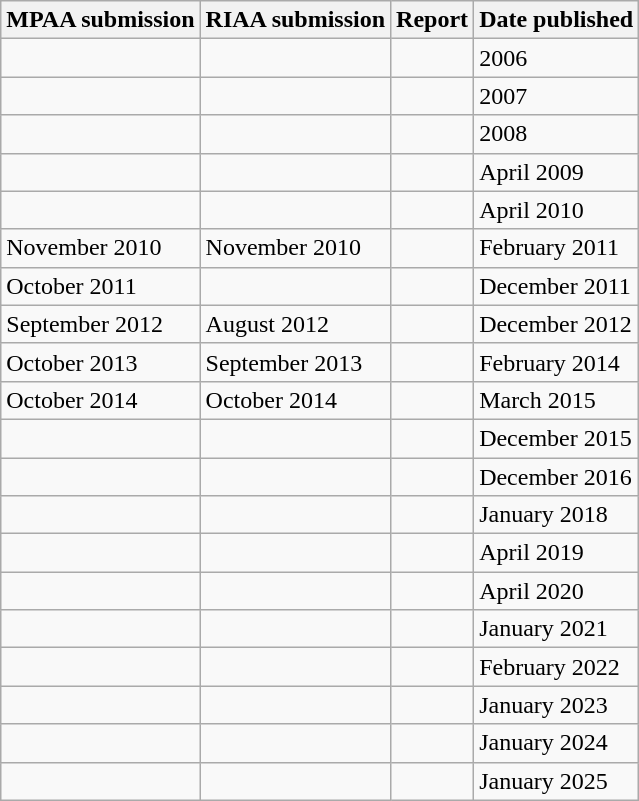<table class="wikitable sortable">
<tr>
<th>MPAA submission</th>
<th>RIAA submission</th>
<th>Report</th>
<th>Date published</th>
</tr>
<tr>
<td></td>
<td></td>
<td></td>
<td>2006</td>
</tr>
<tr>
<td></td>
<td></td>
<td></td>
<td>2007</td>
</tr>
<tr>
<td></td>
<td></td>
<td></td>
<td>2008</td>
</tr>
<tr>
<td></td>
<td></td>
<td></td>
<td>April 2009</td>
</tr>
<tr>
<td></td>
<td></td>
<td></td>
<td>April 2010</td>
</tr>
<tr>
<td>November 2010</td>
<td>November 2010</td>
<td></td>
<td>February 2011</td>
</tr>
<tr>
<td>October 2011</td>
<td></td>
<td></td>
<td>December 2011</td>
</tr>
<tr>
<td>September 2012</td>
<td>August 2012</td>
<td></td>
<td>December 2012</td>
</tr>
<tr>
<td>October 2013</td>
<td>September 2013</td>
<td></td>
<td>February 2014</td>
</tr>
<tr>
<td>October 2014</td>
<td>October 2014</td>
<td></td>
<td>March 2015</td>
</tr>
<tr>
<td></td>
<td></td>
<td></td>
<td>December 2015</td>
</tr>
<tr>
<td></td>
<td></td>
<td></td>
<td>December 2016</td>
</tr>
<tr>
<td></td>
<td></td>
<td></td>
<td>January 2018</td>
</tr>
<tr>
<td></td>
<td></td>
<td></td>
<td>April 2019</td>
</tr>
<tr>
<td></td>
<td></td>
<td></td>
<td>April 2020</td>
</tr>
<tr>
<td></td>
<td></td>
<td></td>
<td>January 2021</td>
</tr>
<tr>
<td></td>
<td></td>
<td></td>
<td>February 2022</td>
</tr>
<tr>
<td></td>
<td></td>
<td></td>
<td>January 2023</td>
</tr>
<tr>
<td></td>
<td></td>
<td></td>
<td>January 2024</td>
</tr>
<tr>
<td></td>
<td></td>
<td></td>
<td>January 2025</td>
</tr>
</table>
